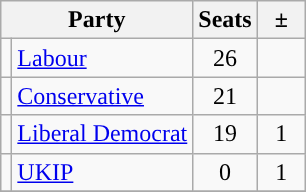<table class="sortable wikitable">
<tr>
<th colspan="2">Party</th>
<th>Seats</th>
<th>  ±  </th>
</tr>
<tr>
<td style="background-color: "></td>
<td><a href='#'>Labour</a></td>
<td align="center">26</td>
<td align="center"></td>
</tr>
<tr>
<td style="background-color: "></td>
<td><a href='#'>Conservative</a></td>
<td align="center">21</td>
<td align="center"></td>
</tr>
<tr>
<td style="background-color: "></td>
<td><a href='#'>Liberal Democrat</a></td>
<td align="center">19</td>
<td align="center">1</td>
</tr>
<tr>
<td style="background-color: "></td>
<td><a href='#'>UKIP</a></td>
<td align="center">0</td>
<td align="center">1</td>
</tr>
<tr>
</tr>
</table>
